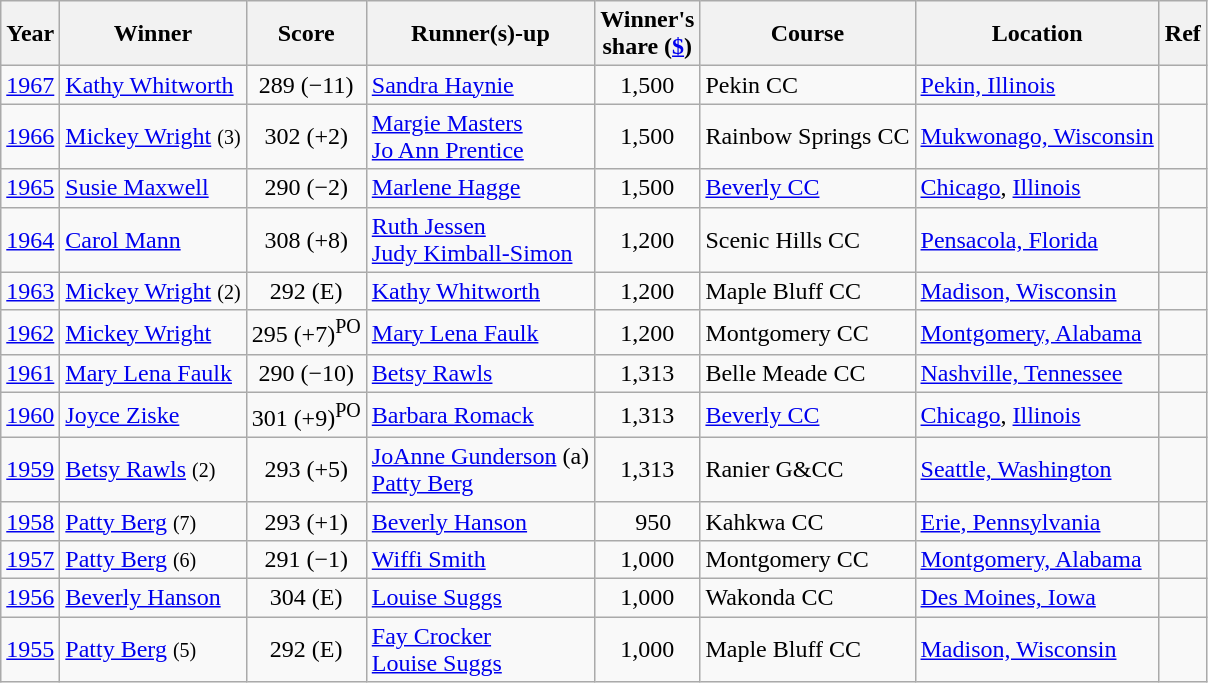<table class=wikitable>
<tr>
<th>Year</th>
<th>Winner</th>
<th>Score</th>
<th>Runner(s)-up</th>
<th>Winner's<br>share (<a href='#'>$</a>)</th>
<th>Course</th>
<th>Location</th>
<th>Ref</th>
</tr>
<tr>
<td><a href='#'>1967</a></td>
<td><a href='#'>Kathy Whitworth</a></td>
<td align=center>289 (−11)</td>
<td> <a href='#'>Sandra Haynie</a></td>
<td align=center>1,500</td>
<td>Pekin CC</td>
<td><a href='#'>Pekin, Illinois</a></td>
<td></td>
</tr>
<tr>
<td><a href='#'>1966</a></td>
<td><a href='#'>Mickey Wright</a> <small>(3)</small></td>
<td align=center>302 (+2)</td>
<td> <a href='#'>Margie Masters</a><br> <a href='#'>Jo Ann Prentice</a></td>
<td align=center>1,500</td>
<td>Rainbow Springs CC</td>
<td><a href='#'>Mukwonago, Wisconsin</a></td>
<td></td>
</tr>
<tr>
<td><a href='#'>1965</a></td>
<td><a href='#'>Susie Maxwell</a></td>
<td align=center>290 (−2)</td>
<td> <a href='#'>Marlene Hagge</a></td>
<td align=center>1,500</td>
<td><a href='#'>Beverly CC</a></td>
<td><a href='#'>Chicago</a>, <a href='#'>Illinois</a></td>
<td></td>
</tr>
<tr>
<td><a href='#'>1964</a></td>
<td><a href='#'>Carol Mann</a></td>
<td align=center>308 (+8)</td>
<td> <a href='#'>Ruth Jessen</a><br> <a href='#'>Judy Kimball-Simon</a></td>
<td align=center>1,200</td>
<td>Scenic Hills CC</td>
<td><a href='#'>Pensacola, Florida</a></td>
<td></td>
</tr>
<tr>
<td><a href='#'>1963</a></td>
<td><a href='#'>Mickey Wright</a> <small>(2)</small></td>
<td align=center>292 (E)</td>
<td> <a href='#'>Kathy Whitworth</a></td>
<td align=center>1,200</td>
<td>Maple Bluff CC</td>
<td><a href='#'>Madison, Wisconsin</a></td>
<td></td>
</tr>
<tr>
<td><a href='#'>1962</a></td>
<td><a href='#'>Mickey Wright</a></td>
<td align=center>295 (+7)<sup>PO</sup></td>
<td> <a href='#'>Mary Lena Faulk</a></td>
<td align=center>1,200</td>
<td>Montgomery CC</td>
<td><a href='#'>Montgomery, Alabama</a></td>
<td></td>
</tr>
<tr>
<td><a href='#'>1961</a></td>
<td><a href='#'>Mary Lena Faulk</a></td>
<td align=center>290 (−10)</td>
<td> <a href='#'>Betsy Rawls</a></td>
<td align=center>1,313</td>
<td>Belle Meade CC</td>
<td><a href='#'>Nashville, Tennessee</a></td>
<td></td>
</tr>
<tr>
<td><a href='#'>1960</a></td>
<td><a href='#'>Joyce Ziske</a></td>
<td align=center>301 (+9)<sup>PO</sup></td>
<td> <a href='#'>Barbara Romack</a></td>
<td align=center>1,313</td>
<td><a href='#'>Beverly CC</a></td>
<td><a href='#'>Chicago</a>, <a href='#'>Illinois</a></td>
<td></td>
</tr>
<tr>
<td><a href='#'>1959</a></td>
<td><a href='#'>Betsy Rawls</a> <small>(2)</small></td>
<td align=center>293 (+5)</td>
<td> <a href='#'>JoAnne Gunderson</a> (a)<br> <a href='#'>Patty Berg</a></td>
<td align=center>1,313</td>
<td>Ranier G&CC</td>
<td><a href='#'>Seattle, Washington</a></td>
<td></td>
</tr>
<tr>
<td><a href='#'>1958</a></td>
<td><a href='#'>Patty Berg</a> <small>(7)</small></td>
<td align=center>293 (+1)</td>
<td> <a href='#'>Beverly Hanson</a></td>
<td align=center>  950</td>
<td>Kahkwa CC</td>
<td><a href='#'>Erie, Pennsylvania</a></td>
<td></td>
</tr>
<tr>
<td><a href='#'>1957</a></td>
<td><a href='#'>Patty Berg</a> <small>(6)</small></td>
<td align=center>291 (−1)</td>
<td> <a href='#'>Wiffi Smith</a></td>
<td align=center>1,000</td>
<td>Montgomery CC</td>
<td><a href='#'>Montgomery, Alabama</a></td>
<td></td>
</tr>
<tr>
<td><a href='#'>1956</a></td>
<td><a href='#'>Beverly Hanson</a></td>
<td align=center>304 (E)</td>
<td> <a href='#'>Louise Suggs</a></td>
<td align=center>1,000</td>
<td>Wakonda CC</td>
<td><a href='#'>Des Moines, Iowa</a></td>
<td></td>
</tr>
<tr>
<td><a href='#'>1955</a></td>
<td><a href='#'>Patty Berg</a> <small>(5)</small></td>
<td align=center>292 (E)</td>
<td> <a href='#'>Fay Crocker</a><br> <a href='#'>Louise Suggs</a></td>
<td align=center>1,000</td>
<td>Maple Bluff CC</td>
<td><a href='#'>Madison, Wisconsin</a></td>
<td></td>
</tr>
</table>
